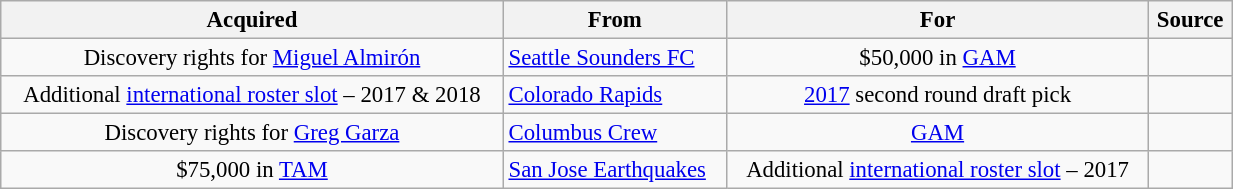<table class="wikitable sortable" style="width:65%; text-align:center; font-size:95%; text-align:left">
<tr>
<th><strong>Acquired</strong></th>
<th><strong>From</strong></th>
<th><strong>For</strong></th>
<th><strong>Source</strong></th>
</tr>
<tr>
<td align=center>Discovery rights for <a href='#'>Miguel Almirón</a></td>
<td> <a href='#'>Seattle Sounders FC</a></td>
<td align=center>$50,000 in <a href='#'>GAM</a></td>
<td align=center></td>
</tr>
<tr>
<td align=center>Additional <a href='#'>international roster slot</a> – 2017 & 2018</td>
<td> <a href='#'>Colorado Rapids</a></td>
<td align=center><a href='#'>2017</a> second round draft pick</td>
<td align=center></td>
</tr>
<tr>
<td align=center>Discovery rights for <a href='#'>Greg Garza</a></td>
<td> <a href='#'>Columbus Crew</a></td>
<td align=center><a href='#'>GAM</a></td>
<td align=center></td>
</tr>
<tr>
<td align=center>$75,000 in <a href='#'>TAM</a></td>
<td> <a href='#'>San Jose Earthquakes</a></td>
<td align=center>Additional <a href='#'>international roster slot</a> – 2017</td>
<td align=center></td>
</tr>
</table>
